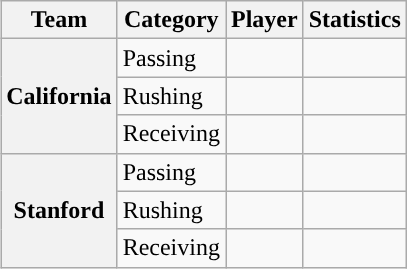<table class="wikitable" style="float:right">
<tr>
<th>Team</th>
<th>Category</th>
<th>Player</th>
<th>Statistics</th>
</tr>
<tr>
<th rowspan=3>California</th>
<td>Passing</td>
<td></td>
<td></td>
</tr>
<tr>
<td>Rushing</td>
<td></td>
<td></td>
</tr>
<tr>
<td>Receiving</td>
<td></td>
<td></td>
</tr>
<tr>
<th rowspan=3>Stanford</th>
<td>Passing</td>
<td></td>
<td></td>
</tr>
<tr>
<td>Rushing</td>
<td></td>
<td></td>
</tr>
<tr>
<td>Receiving</td>
<td></td>
<td></td>
</tr>
</table>
